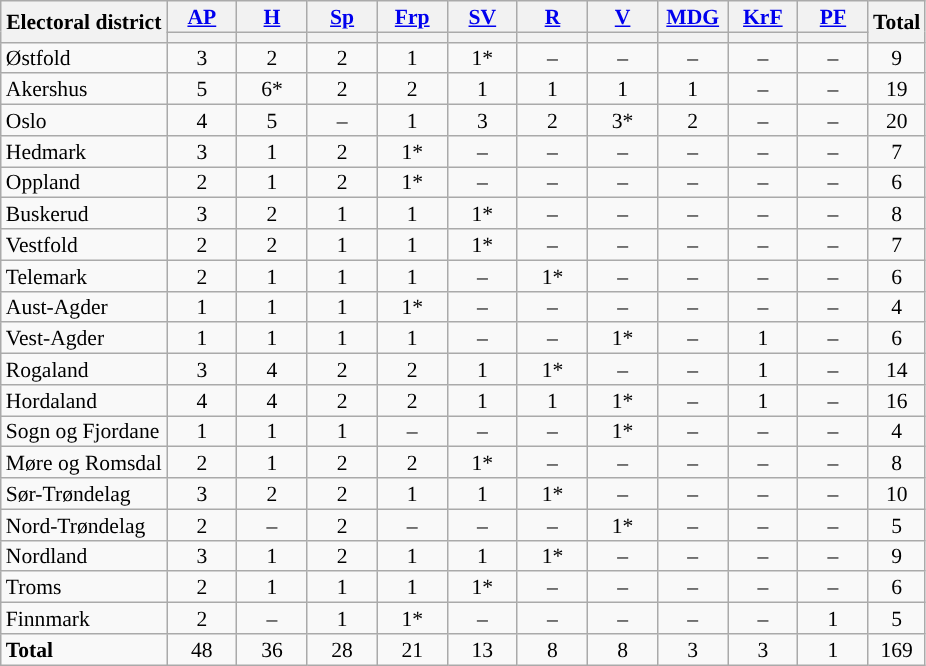<table class="wikitable sortable" style="text-align:center;font-size:90%;line-height:14px">
<tr>
<th rowspan="2" class="wikitable sortable">Electoral district</th>
<th class="wikitable sortable" style="width:40px;"><a href='#'>AP</a></th>
<th class="wikitable sortable" style="width:40px;"><a href='#'>H</a></th>
<th class="wikitable sortable" style="width:40px;"><a href='#'>Sp</a></th>
<th class="wikitable sortable" style="width:40px;"><a href='#'>Frp</a></th>
<th class="wikitable sortable" style="width:40px;"><a href='#'>SV</a></th>
<th class="wikitable sortable" style="width:40px;"><a href='#'>R</a></th>
<th class="wikitable sortable" style="width:40px;"><a href='#'>V</a></th>
<th class="wikitable sortable" style="width:40px;"><a href='#'>MDG</a></th>
<th class="wikitable sortable" style="width:40px;"><a href='#'>KrF</a></th>
<th class="wikitable sortable" style="width:40px;"><a href='#'>PF</a></th>
<th rowspan="2">Total</th>
</tr>
<tr>
<th class="wikitable sortable" style="background:"></th>
<th class="wikitable sortable" style="background:"></th>
<th class="wikitable sortable" style="background:"></th>
<th class="wikitable sortable" style="background:"></th>
<th class="wikitable sortable" style="background:"></th>
<th class="wikitable sortable" style="background:"></th>
<th class="wikitable sortable" style="background:"></th>
<th class="wikitable sortable" style="background:"></th>
<th class="wikitable sortable" style="background:"></th>
<th class="wikitable sortable" style="background:"></th>
</tr>
<tr>
<td align="left">Østfold</td>
<td>3</td>
<td>2</td>
<td>2</td>
<td>1</td>
<td>1*</td>
<td>–</td>
<td>–</td>
<td>–</td>
<td>–</td>
<td>–</td>
<td>9</td>
</tr>
<tr>
<td align="left">Akershus</td>
<td>5</td>
<td>6*</td>
<td>2</td>
<td>2</td>
<td>1</td>
<td>1</td>
<td>1</td>
<td>1</td>
<td>–</td>
<td>–</td>
<td>19</td>
</tr>
<tr>
<td align="left">Oslo</td>
<td>4</td>
<td>5</td>
<td>–</td>
<td>1</td>
<td>3</td>
<td>2</td>
<td>3*</td>
<td>2</td>
<td>–</td>
<td>–</td>
<td>20</td>
</tr>
<tr>
<td align="left">Hedmark</td>
<td>3</td>
<td>1</td>
<td>2</td>
<td>1*</td>
<td>–</td>
<td>–</td>
<td>–</td>
<td>–</td>
<td>–</td>
<td>–</td>
<td>7</td>
</tr>
<tr>
<td align="left">Oppland</td>
<td>2</td>
<td>1</td>
<td>2</td>
<td>1*</td>
<td>–</td>
<td>–</td>
<td>–</td>
<td>–</td>
<td>–</td>
<td>–</td>
<td>6</td>
</tr>
<tr>
<td align="left">Buskerud</td>
<td>3</td>
<td>2</td>
<td>1</td>
<td>1</td>
<td>1*</td>
<td>–</td>
<td>–</td>
<td>–</td>
<td>–</td>
<td>–</td>
<td>8</td>
</tr>
<tr>
<td align="left">Vestfold</td>
<td>2</td>
<td>2</td>
<td>1</td>
<td>1</td>
<td>1*</td>
<td>–</td>
<td>–</td>
<td>–</td>
<td>–</td>
<td>–</td>
<td>7</td>
</tr>
<tr>
<td align="left">Telemark</td>
<td>2</td>
<td>1</td>
<td>1</td>
<td>1</td>
<td>–</td>
<td>1*</td>
<td>–</td>
<td>–</td>
<td>–</td>
<td>–</td>
<td>6</td>
</tr>
<tr>
<td align="left">Aust-Agder</td>
<td>1</td>
<td>1</td>
<td>1</td>
<td>1*</td>
<td>–</td>
<td>–</td>
<td>–</td>
<td>–</td>
<td>–</td>
<td>–</td>
<td>4</td>
</tr>
<tr>
<td align="left">Vest-Agder</td>
<td>1</td>
<td>1</td>
<td>1</td>
<td>1</td>
<td>–</td>
<td>–</td>
<td>1*</td>
<td>–</td>
<td>1</td>
<td>–</td>
<td>6</td>
</tr>
<tr>
<td align="left">Rogaland</td>
<td>3</td>
<td>4</td>
<td>2</td>
<td>2</td>
<td>1</td>
<td>1*</td>
<td>–</td>
<td>–</td>
<td>1</td>
<td>–</td>
<td>14</td>
</tr>
<tr>
<td align="left">Hordaland</td>
<td>4</td>
<td>4</td>
<td>2</td>
<td>2</td>
<td>1</td>
<td>1</td>
<td>1*</td>
<td>–</td>
<td>1</td>
<td>–</td>
<td>16</td>
</tr>
<tr>
<td align="left">Sogn og Fjordane</td>
<td>1</td>
<td>1</td>
<td>1</td>
<td>–</td>
<td>–</td>
<td>–</td>
<td>1*</td>
<td>–</td>
<td>–</td>
<td>–</td>
<td>4</td>
</tr>
<tr>
<td align="left">Møre og Romsdal</td>
<td>2</td>
<td>1</td>
<td>2</td>
<td>2</td>
<td>1*</td>
<td>–</td>
<td>–</td>
<td>–</td>
<td>–</td>
<td>–</td>
<td>8</td>
</tr>
<tr>
<td align="left">Sør-Trøndelag</td>
<td>3</td>
<td>2</td>
<td>2</td>
<td>1</td>
<td>1</td>
<td>1*</td>
<td>–</td>
<td>–</td>
<td>–</td>
<td>–</td>
<td>10</td>
</tr>
<tr>
<td align="left">Nord-Trøndelag</td>
<td>2</td>
<td>–</td>
<td>2</td>
<td>–</td>
<td>–</td>
<td>–</td>
<td>1*</td>
<td>–</td>
<td>–</td>
<td>–</td>
<td>5</td>
</tr>
<tr>
<td align="left">Nordland</td>
<td>3</td>
<td>1</td>
<td>2</td>
<td>1</td>
<td>1</td>
<td>1*</td>
<td>–</td>
<td>–</td>
<td>–</td>
<td>–</td>
<td>9</td>
</tr>
<tr>
<td align="left">Troms</td>
<td>2</td>
<td>1</td>
<td>1</td>
<td>1</td>
<td>1*</td>
<td>–</td>
<td>–</td>
<td>–</td>
<td>–</td>
<td>–</td>
<td>6</td>
</tr>
<tr>
<td align="left">Finnmark</td>
<td>2</td>
<td>–</td>
<td>1</td>
<td>1*</td>
<td>–</td>
<td>–</td>
<td>–</td>
<td>–</td>
<td>–</td>
<td>1</td>
<td>5</td>
</tr>
<tr class="sortbottom">
<td align="left"><strong>Total</strong></td>
<td>48</td>
<td>36</td>
<td>28</td>
<td>21</td>
<td>13</td>
<td>8</td>
<td>8</td>
<td>3</td>
<td>3</td>
<td>1</td>
<td>169</td>
</tr>
</table>
